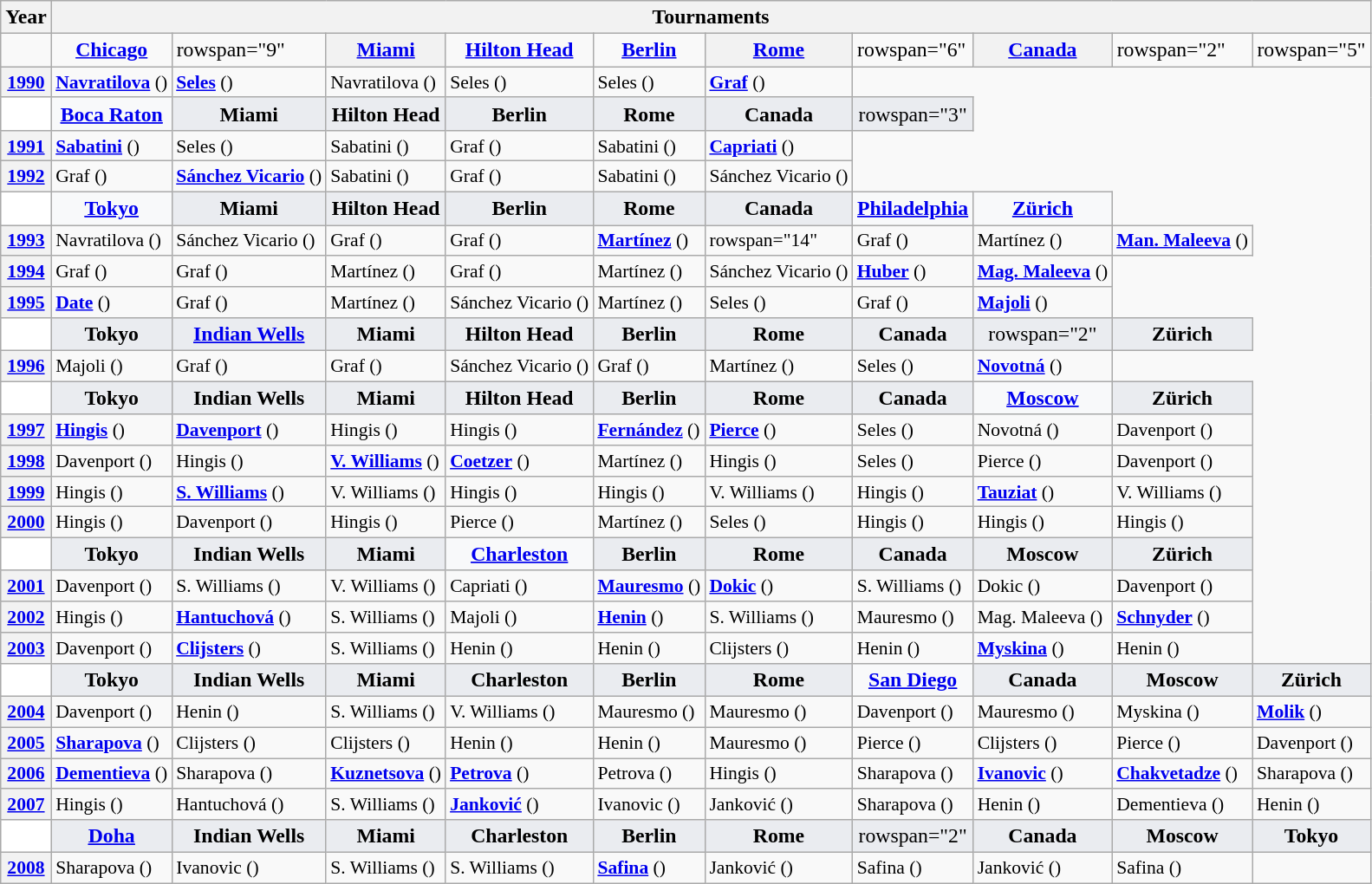<table class="wikitable nowrap sticky-table-row1 sticky-table-col1" style="font-size:90%">
<tr style="font-size:110%;">
<th scope="col">Year</th>
<th scope="colgroup" colspan=10>Tournaments</th>
</tr>
<tr style="font-size:110%">
<td></td>
<th scope="col" style="background:transparent"><a href='#'>Chicago</a></th>
<td>rowspan="9" </td>
<th scope="col"><a href='#'>Miami</a></th>
<th scope="col" style="background:transparent"><a href='#'>Hilton Head</a></th>
<th scope="col" style="background:transparent"><a href='#'>Berlin</a></th>
<th scope="col"><a href='#'>Rome</a></th>
<td>rowspan="6" </td>
<th scope="col"><a href='#'>Canada</a></th>
<td>rowspan="2" </td>
<td>rowspan="5" </td>
</tr>
<tr>
<th scope="row"><a href='#'>1990</a></th>
<td> <a href='#'><strong>Navratilova</strong></a> ()</td>
<td> <a href='#'><strong>Seles</strong></a> ()</td>
<td> Navratilova ()</td>
<td> Seles ()</td>
<td> Seles ()</td>
<td> <a href='#'><strong>Graf</strong></a> ()</td>
</tr>
<tr style="background:#EAECF0; font-size:110%; text-align:center">
<td style="background:#fff"></td>
<td style="background:#F8F9FA"><strong><a href='#'><u>Boca Raton</u></a></strong></td>
<td><strong>Miami</strong></td>
<td><strong>Hilton Head</strong></td>
<td><strong>Berlin</strong></td>
<td><strong>Rome</strong></td>
<td><strong>Canada</strong></td>
<td>rowspan="3" </td>
</tr>
<tr>
<th scope="row"><a href='#'>1991</a></th>
<td> <a href='#'><strong>Sabatini</strong></a> ()</td>
<td> Seles ()</td>
<td> Sabatini ()</td>
<td> Graf ()</td>
<td> Sabatini ()</td>
<td> <a href='#'><strong>Capriati</strong></a> ()</td>
</tr>
<tr>
<th scope="row"><a href='#'>1992</a></th>
<td> Graf ()</td>
<td> <a href='#'><strong>Sánchez Vicario</strong></a> ()</td>
<td> Sabatini ()</td>
<td> Graf ()</td>
<td> Sabatini ()</td>
<td> Sánchez Vicario ()</td>
</tr>
<tr style="background:#EAECF0; font-weight:bold; font-size:110%; text-align:center">
<td style="background:#fff"></td>
<td style="background:#F8F9FA"><a href='#'><u>Tokyo</u></a></td>
<td>Miami</td>
<td>Hilton Head</td>
<td>Berlin</td>
<td>Rome</td>
<td>Canada</td>
<td style="background:#F8F9FA"><a href='#'><u>Philadelphia</u></a></td>
<td style="background:#F8F9FA"><a href='#'><u>Zürich</u></a></td>
</tr>
<tr>
<th scope="row"><a href='#'>1993</a></th>
<td> Navratilova ()</td>
<td> Sánchez Vicario ()</td>
<td> Graf ()</td>
<td> Graf ()</td>
<td> <a href='#'><strong>Martínez</strong></a> ()</td>
<td>rowspan="14" </td>
<td> Graf ()</td>
<td> Martínez ()</td>
<td> <a href='#'><strong>Man. Maleeva</strong></a> ()</td>
</tr>
<tr>
<th scope="row"><a href='#'>1994</a></th>
<td> Graf ()</td>
<td> Graf ()</td>
<td> Martínez ()</td>
<td> Graf ()</td>
<td> Martínez ()</td>
<td> Sánchez Vicario ()</td>
<td> <a href='#'><strong>Huber</strong></a> ()</td>
<td> <a href='#'><strong>Mag. Maleeva</strong></a> ()</td>
</tr>
<tr>
<th scope="row"><a href='#'>1995</a></th>
<td> <a href='#'><strong>Date</strong></a> ()</td>
<td> Graf ()</td>
<td> Martínez ()</td>
<td> Sánchez Vicario ()</td>
<td> Martínez ()</td>
<td> Seles ()</td>
<td> Graf ()</td>
<td> <a href='#'><strong>Majoli</strong></a> ()</td>
</tr>
<tr style="background:#EAECF0; font-size:110%; text-align:center">
<td style="background:#fff"></td>
<td><strong>Tokyo</strong></td>
<td><strong><a href='#'><u>Indian Wells</u></a></strong></td>
<td><strong>Miami</strong></td>
<td><strong>Hilton Head</strong></td>
<td><strong>Berlin</strong></td>
<td><strong>Rome</strong></td>
<td><strong>Canada</strong></td>
<td>rowspan="2" </td>
<td><strong>Zürich</strong></td>
</tr>
<tr>
<th scope="row"><a href='#'>1996</a></th>
<td> Majoli ()</td>
<td> Graf ()</td>
<td> Graf ()</td>
<td> Sánchez Vicario ()</td>
<td> Graf ()</td>
<td> Martínez ()</td>
<td> Seles ()</td>
<td> <a href='#'><strong>Novotná</strong></a> ()</td>
</tr>
<tr style="background:#EAECF0; font-weight:bold; font-size:110%; text-align:center">
<td style="background:#fff"></td>
<td>Tokyo</td>
<td>Indian Wells</td>
<td>Miami</td>
<td>Hilton Head</td>
<td>Berlin</td>
<td>Rome</td>
<td>Canada</td>
<td style="background:#F8F9FA"><a href='#'><u>Moscow</u></a></td>
<td>Zürich</td>
</tr>
<tr>
<th scope="row"><a href='#'>1997</a></th>
<td> <a href='#'><strong>Hingis</strong></a> ()</td>
<td> <a href='#'><strong>Davenport</strong></a> ()</td>
<td> Hingis ()</td>
<td> Hingis ()</td>
<td> <a href='#'><strong>Fernández</strong></a> ()</td>
<td> <a href='#'><strong>Pierce</strong></a> ()</td>
<td> Seles ()</td>
<td> Novotná ()</td>
<td> Davenport ()</td>
</tr>
<tr>
<th scope="row"><a href='#'>1998</a></th>
<td> Davenport ()</td>
<td> Hingis ()</td>
<td> <a href='#'><strong>V. Williams</strong></a> ()</td>
<td> <a href='#'><strong>Coetzer</strong></a> ()</td>
<td> Martínez ()</td>
<td> Hingis ()</td>
<td> Seles ()</td>
<td> Pierce ()</td>
<td> Davenport ()</td>
</tr>
<tr>
<th scope="row"><a href='#'>1999</a></th>
<td> Hingis ()</td>
<td> <a href='#'><strong>S. Williams</strong></a> ()</td>
<td> V. Williams ()</td>
<td> Hingis ()</td>
<td> Hingis ()</td>
<td> V. Williams ()</td>
<td> Hingis ()</td>
<td> <a href='#'><strong>Tauziat</strong></a> ()</td>
<td> V. Williams ()</td>
</tr>
<tr>
<th scope="row"><a href='#'>2000</a></th>
<td> Hingis ()</td>
<td> Davenport ()</td>
<td> Hingis ()</td>
<td> Pierce ()</td>
<td> Martínez ()</td>
<td> Seles ()</td>
<td> Hingis ()</td>
<td> Hingis ()</td>
<td> Hingis ()</td>
</tr>
<tr style="background:#EAECF0; font-weight:bold; font-size:110%; text-align:center">
<td style="background:#fff"></td>
<td>Tokyo</td>
<td>Indian Wells</td>
<td>Miami</td>
<td style="background:#F8F9FA"><a href='#'><u>Charleston</u></a></td>
<td>Berlin</td>
<td>Rome</td>
<td>Canada</td>
<td>Moscow</td>
<td>Zürich</td>
</tr>
<tr>
<th scope="row"><a href='#'>2001</a></th>
<td> Davenport ()</td>
<td> S. Williams ()</td>
<td> V. Williams ()</td>
<td> Capriati ()</td>
<td> <a href='#'><strong>Mauresmo</strong></a> ()</td>
<td> <a href='#'><strong>Dokic</strong></a> ()</td>
<td> S. Williams ()</td>
<td> Dokic ()</td>
<td> Davenport ()</td>
</tr>
<tr>
<th scope="row"><a href='#'>2002</a></th>
<td> Hingis ()</td>
<td> <a href='#'><strong>Hantuchová</strong></a> ()</td>
<td> S. Williams ()</td>
<td> Majoli ()</td>
<td> <a href='#'><strong>Henin</strong></a> ()</td>
<td> S. Williams ()</td>
<td> Mauresmo ()</td>
<td> Mag. Maleeva ()</td>
<td> <a href='#'><strong>Schnyder</strong></a> ()</td>
</tr>
<tr>
<th scope="row"><a href='#'>2003</a></th>
<td> Davenport ()</td>
<td> <a href='#'><strong>Clijsters</strong></a> ()</td>
<td> S. Williams ()</td>
<td> Henin ()</td>
<td> Henin ()</td>
<td> Clijsters ()</td>
<td> Henin ()</td>
<td> <a href='#'><strong>Myskina</strong></a> ()</td>
<td> Henin ()</td>
</tr>
<tr style="background:#EAECF0; font-weight:bold; font-size:110%; text-align:center">
<td style="background:#fff"></td>
<td>Tokyo</td>
<td>Indian Wells</td>
<td>Miami</td>
<td>Charleston</td>
<td>Berlin</td>
<td>Rome</td>
<td style="background:#F8F9FA"><a href='#'><u>San Diego</u></a></td>
<td>Canada</td>
<td>Moscow</td>
<td>Zürich</td>
</tr>
<tr>
<th scope="row"><a href='#'>2004</a></th>
<td> Davenport ()</td>
<td> Henin ()</td>
<td> S. Williams ()</td>
<td> V. Williams ()</td>
<td> Mauresmo ()</td>
<td> Mauresmo ()</td>
<td> Davenport ()</td>
<td> Mauresmo ()</td>
<td> Myskina ()</td>
<td> <a href='#'><strong>Molik</strong></a> ()</td>
</tr>
<tr>
<th scope="row"><a href='#'>2005</a></th>
<td> <a href='#'><strong>Sharapova</strong></a> ()</td>
<td> Clijsters ()</td>
<td> Clijsters ()</td>
<td> Henin ()</td>
<td> Henin ()</td>
<td> Mauresmo ()</td>
<td> Pierce ()</td>
<td> Clijsters ()</td>
<td> Pierce ()</td>
<td> Davenport ()</td>
</tr>
<tr>
<th scope="row"><a href='#'>2006</a></th>
<td> <a href='#'><strong>Dementieva</strong></a> ()</td>
<td> Sharapova ()</td>
<td> <a href='#'><strong>Kuznetsova</strong></a> ()</td>
<td> <a href='#'><strong>Petrova</strong></a> ()</td>
<td> Petrova ()</td>
<td> Hingis ()</td>
<td> Sharapova ()</td>
<td> <a href='#'><strong>Ivanovic</strong></a> ()</td>
<td> <a href='#'><strong>Chakvetadze</strong></a> ()</td>
<td> Sharapova ()</td>
</tr>
<tr>
<th scope="row"><a href='#'>2007</a></th>
<td> Hingis ()</td>
<td> Hantuchová ()</td>
<td> S. Williams ()</td>
<td> <a href='#'><strong>Janković</strong></a> ()</td>
<td> Ivanovic ()</td>
<td> Janković ()</td>
<td> Sharapova ()</td>
<td> Henin ()</td>
<td> Dementieva ()</td>
<td> Henin ()</td>
</tr>
<tr style="background:#EAECF0; font-size:110%; text-align:center">
<td style="background:#fff"></td>
<td><strong><a href='#'><u>Doha</u></a></strong></td>
<td><strong>Indian Wells</strong></td>
<td><strong>Miami</strong></td>
<td><strong>Charleston</strong></td>
<td><strong>Berlin</strong></td>
<td><strong>Rome</strong></td>
<td>rowspan="2" </td>
<td><strong>Canada</strong></td>
<td><strong>Moscow</strong></td>
<td><strong>Tokyo</strong></td>
</tr>
<tr>
<th scope="row"><a href='#'>2008</a></th>
<td> Sharapova ()</td>
<td> Ivanovic ()</td>
<td> S. Williams ()</td>
<td> S. Williams ()</td>
<td> <a href='#'><strong>Safina</strong></a> ()</td>
<td> Janković ()</td>
<td> Safina ()</td>
<td> Janković ()</td>
<td> Safina ()</td>
</tr>
</table>
